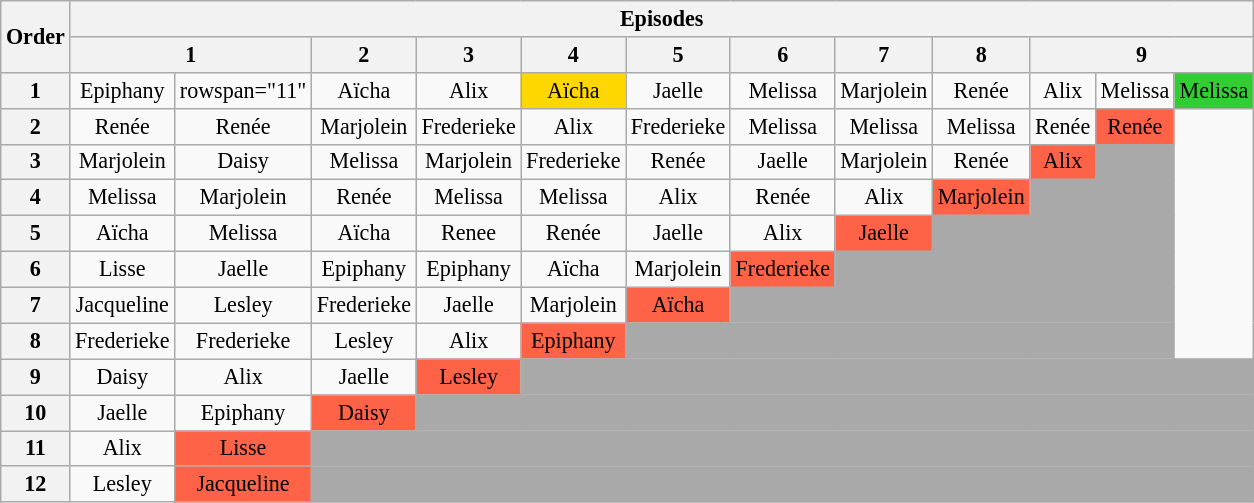<table class="wikitable" style="text-align:center; font-size:92%">
<tr>
<th rowspan=2>Order</th>
<th colspan="12">Episodes</th>
</tr>
<tr>
<th colspan="2">1</th>
<th>2</th>
<th>3</th>
<th>4</th>
<th>5</th>
<th>6</th>
<th>7</th>
<th>8</th>
<th colspan="3">9</th>
</tr>
<tr>
<th>1</th>
<td>Epiphany</td>
<td>rowspan="11" </td>
<td>Aïcha</td>
<td>Alix</td>
<td bgcolor="gold">Aïcha</td>
<td>Jaelle</td>
<td>Melissa</td>
<td>Marjolein</td>
<td>Renée</td>
<td>Alix</td>
<td>Melissa</td>
<td bgcolor="limegreen">Melissa</td>
</tr>
<tr>
<th>2</th>
<td>Renée</td>
<td>Renée</td>
<td>Marjolein</td>
<td>Frederieke</td>
<td>Alix</td>
<td>Frederieke</td>
<td>Melissa</td>
<td>Melissa</td>
<td>Melissa</td>
<td>Renée</td>
<td bgcolor="tomato">Renée</td>
</tr>
<tr>
<th>3</th>
<td>Marjolein</td>
<td>Daisy</td>
<td>Melissa</td>
<td>Marjolein</td>
<td>Frederieke</td>
<td>Renée</td>
<td>Jaelle</td>
<td>Marjolein</td>
<td>Renée</td>
<td bgcolor="tomato">Alix</td>
<td bgcolor="darkgray"></td>
</tr>
<tr>
<th>4</th>
<td>Melissa</td>
<td>Marjolein</td>
<td>Renée</td>
<td>Melissa</td>
<td>Melissa</td>
<td>Alix</td>
<td>Renée</td>
<td>Alix</td>
<td bgcolor="tomato">Marjolein</td>
<td colspan="2" bgcolor="darkgray"></td>
</tr>
<tr>
<th>5</th>
<td>Aïcha</td>
<td>Melissa</td>
<td>Aïcha</td>
<td>Renee</td>
<td>Renée</td>
<td>Jaelle</td>
<td>Alix</td>
<td bgcolor="tomato">Jaelle</td>
<td colspan="3" bgcolor="darkgray"></td>
</tr>
<tr>
<th>6</th>
<td>Lisse</td>
<td>Jaelle</td>
<td>Epiphany</td>
<td>Epiphany</td>
<td>Aïcha</td>
<td>Marjolein</td>
<td bgcolor="tomato">Frederieke</td>
<td colspan="4" bgcolor="darkgray"></td>
</tr>
<tr>
<th>7</th>
<td>Jacqueline</td>
<td>Lesley</td>
<td>Frederieke</td>
<td>Jaelle</td>
<td>Marjolein</td>
<td bgcolor="tomato">Aïcha</td>
<td colspan="5" bgcolor="darkgray"></td>
</tr>
<tr>
<th>8</th>
<td>Frederieke</td>
<td>Frederieke</td>
<td>Lesley</td>
<td>Alix</td>
<td bgcolor="tomato">Epiphany</td>
<td colspan="6" bgcolor="darkgray"></td>
</tr>
<tr>
<th>9</th>
<td>Daisy</td>
<td>Alix</td>
<td>Jaelle</td>
<td bgcolor="tomato">Lesley</td>
<td colspan="8" bgcolor="darkgray"></td>
</tr>
<tr>
<th>10</th>
<td>Jaelle</td>
<td>Epiphany</td>
<td bgcolor="tomato">Daisy</td>
<td colspan="9" bgcolor="darkgray"></td>
</tr>
<tr>
<th>11</th>
<td>Alix</td>
<td bgcolor="tomato">Lisse</td>
<td colspan="10" bgcolor="darkgray"></td>
</tr>
<tr>
<th>12</th>
<td>Lesley</td>
<td bgcolor="tomato">Jacqueline</td>
<td colspan="11" bgcolor="darkgray"></td>
</tr>
</table>
